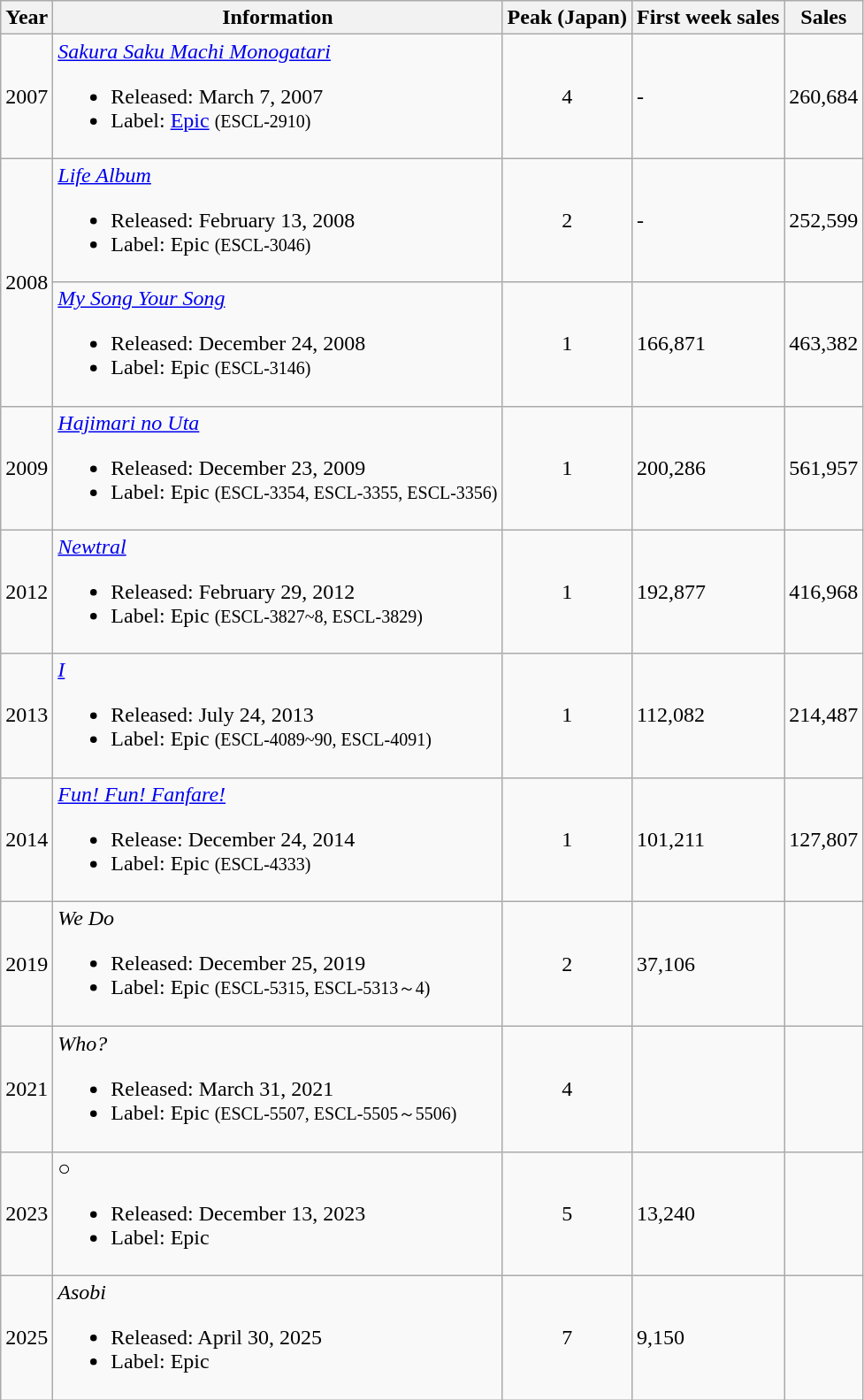<table class="wikitable">
<tr>
<th>Year</th>
<th>Information</th>
<th>Peak (Japan)</th>
<th>First week sales</th>
<th>Sales</th>
</tr>
<tr>
<td>2007</td>
<td><em><a href='#'>Sakura Saku Machi Monogatari</a></em><br><ul><li>Released: March 7, 2007</li><li>Label: <a href='#'>Epic</a> <small>(ESCL-2910)</small></li></ul></td>
<td align="center">4</td>
<td>-</td>
<td>260,684</td>
</tr>
<tr>
<td rowspan="2">2008</td>
<td><em><a href='#'>Life Album</a></em><br><ul><li>Released: February 13, 2008</li><li>Label: Epic <small>(ESCL-3046)</small></li></ul></td>
<td align="center">2</td>
<td>-</td>
<td>252,599</td>
</tr>
<tr>
<td><em><a href='#'>My Song Your Song</a></em><br><ul><li>Released: December 24, 2008</li><li>Label: Epic <small>(ESCL-3146)</small></li></ul></td>
<td align="center">1</td>
<td>166,871</td>
<td>463,382</td>
</tr>
<tr>
<td>2009</td>
<td><em><a href='#'>Hajimari no Uta</a></em><br><ul><li>Released: December 23, 2009</li><li>Label: Epic <small>(ESCL-3354, ESCL-3355, ESCL-3356)</small></li></ul></td>
<td align="center">1</td>
<td>200,286</td>
<td>561,957</td>
</tr>
<tr>
<td>2012</td>
<td><em><a href='#'>Newtral</a></em><br><ul><li>Released: February 29, 2012</li><li>Label: Epic <small>(ESCL-3827~8, ESCL-3829)</small></li></ul></td>
<td align="center">1</td>
<td>192,877</td>
<td>416,968</td>
</tr>
<tr>
<td>2013</td>
<td><em><a href='#'>I</a></em><br><ul><li>Released: July 24, 2013</li><li>Label: Epic <small>(ESCL-4089~90, ESCL-4091)</small></li></ul></td>
<td align="center">1</td>
<td>112,082</td>
<td>214,487</td>
</tr>
<tr>
<td>2014</td>
<td><em><a href='#'>Fun! Fun! Fanfare!</a></em><br><ul><li>Release: December 24, 2014</li><li>Label: Epic <small>(ESCL-4333)</small></li></ul></td>
<td align="center">1</td>
<td>101,211</td>
<td>127,807</td>
</tr>
<tr>
<td>2019</td>
<td><em>We Do</em><br><ul><li>Released: December 25, 2019</li><li>Label: Epic <small>(ESCL-5315, ESCL-5313～4)</small></li></ul></td>
<td align="center">2</td>
<td>37,106</td>
</tr>
<tr>
<td>2021</td>
<td><em>Who?</em><br><ul><li>Released: March 31, 2021</li><li>Label: Epic <small>(ESCL-5507, ESCL-5505～5506)</small></li></ul></td>
<td align="center">4</td>
<td></td>
<td></td>
</tr>
<tr>
<td>2023</td>
<td><em>○</em><br><ul><li>Released: December 13, 2023</li><li>Label: Epic</li></ul></td>
<td align="center">5</td>
<td>13,240</td>
<td></td>
</tr>
<tr>
<td>2025</td>
<td><em>Asobi</em><br><ul><li>Released: April 30, 2025</li><li>Label: Epic</li></ul></td>
<td align="center">7</td>
<td>9,150</td>
<td></td>
</tr>
</table>
